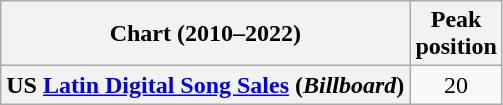<table class="wikitable plainrowheaders" style="text-align:center">
<tr>
<th scope="col">Chart (2010–2022)</th>
<th scope="col">Peak<br>position</th>
</tr>
<tr>
<th scope="row">US <a href='#'>Latin Digital Song Sales</a> (<em>Billboard</em>)</th>
<td>20</td>
</tr>
</table>
